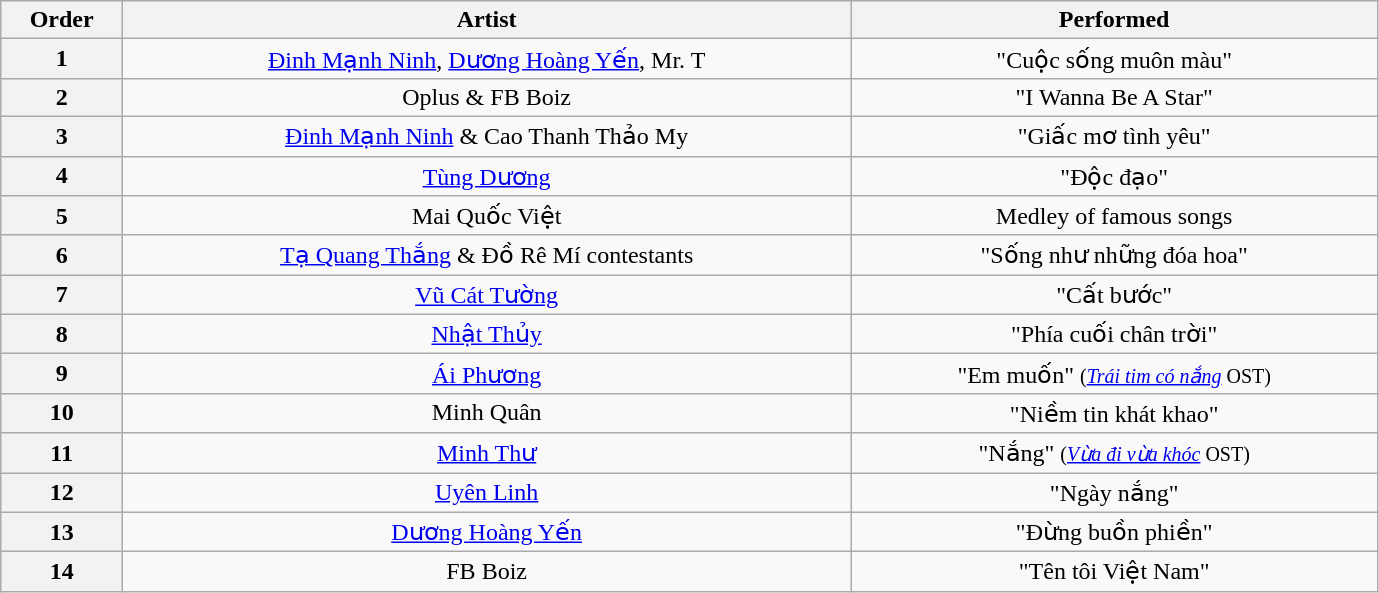<table class="wikitable" style="text-align:center; width:72.7%;">
<tr>
<th>Order</th>
<th>Artist</th>
<th>Performed</th>
</tr>
<tr>
<th>1</th>
<td><a href='#'>Đinh Mạnh Ninh</a>, <a href='#'>Dương Hoàng Yến</a>, Mr. T</td>
<td>"Cuộc sống muôn màu"</td>
</tr>
<tr>
<th>2</th>
<td>Oplus & FB Boiz</td>
<td>"I Wanna Be A Star"</td>
</tr>
<tr>
<th>3</th>
<td><a href='#'>Đinh Mạnh Ninh</a> & Cao Thanh Thảo My</td>
<td>"Giấc mơ tình yêu"</td>
</tr>
<tr>
<th>4</th>
<td><a href='#'>Tùng Dương</a></td>
<td>"Độc đạo"</td>
</tr>
<tr>
<th>5</th>
<td>Mai Quốc Việt</td>
<td>Medley of famous songs</td>
</tr>
<tr>
<th>6</th>
<td><a href='#'>Tạ Quang Thắng</a> & Đồ Rê Mí contestants</td>
<td>"Sống như những đóa hoa"</td>
</tr>
<tr>
<th>7</th>
<td><a href='#'>Vũ Cát Tường</a></td>
<td>"Cất bước"</td>
</tr>
<tr>
<th>8</th>
<td><a href='#'>Nhật Thủy</a></td>
<td>"Phía cuối chân trời"</td>
</tr>
<tr>
<th>9</th>
<td><a href='#'>Ái Phương</a></td>
<td>"Em muốn" <small>(<em><a href='#'>Trái tim có nắng</a></em> OST)</small></td>
</tr>
<tr>
<th>10</th>
<td>Minh Quân</td>
<td>"Niềm tin khát khao"</td>
</tr>
<tr>
<th>11</th>
<td><a href='#'>Minh Thư</a></td>
<td>"Nắng" <small>(<em><a href='#'>Vừa đi vừa khóc</a></em> OST)</small></td>
</tr>
<tr>
<th>12</th>
<td><a href='#'>Uyên Linh</a></td>
<td>"Ngày nắng"</td>
</tr>
<tr>
<th>13</th>
<td><a href='#'>Dương Hoàng Yến</a></td>
<td>"Đừng buồn phiền"</td>
</tr>
<tr>
<th>14</th>
<td>FB Boiz</td>
<td>"Tên tôi Việt Nam"</td>
</tr>
</table>
